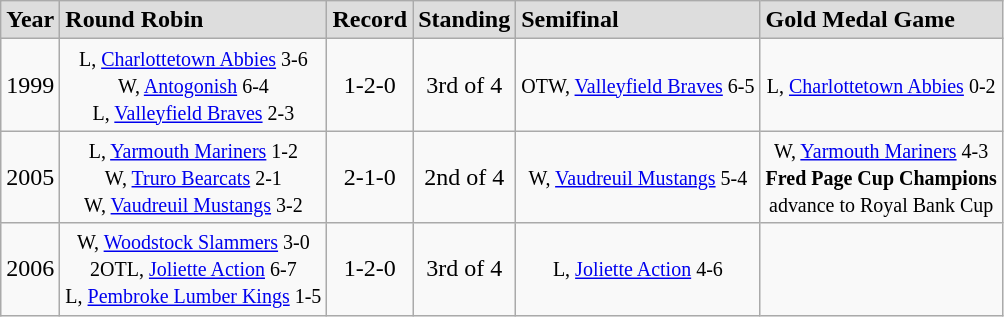<table class="wikitable">
<tr style="font-weight:bold; background-color:#dddddd;" |>
<td>Year</td>
<td>Round Robin</td>
<td>Record</td>
<td>Standing</td>
<td>Semifinal</td>
<td>Gold Medal Game</td>
</tr>
<tr align=center>
<td>1999</td>
<td><small>L, <a href='#'>Charlottetown Abbies</a> 3-6<br>W, <a href='#'>Antogonish</a> 6-4<br>L, <a href='#'>Valleyfield Braves</a> 2-3</small></td>
<td>1-2-0</td>
<td>3rd of 4</td>
<td><small>OTW, <a href='#'>Valleyfield Braves</a> 6-5</small></td>
<td><small>L, <a href='#'>Charlottetown Abbies</a> 0-2</small></td>
</tr>
<tr align=center>
<td>2005</td>
<td><small>L, <a href='#'>Yarmouth Mariners</a> 1-2<br>W, <a href='#'>Truro Bearcats</a> 2-1<br>W, <a href='#'>Vaudreuil Mustangs</a> 3-2</small></td>
<td>2-1-0</td>
<td>2nd of 4</td>
<td><small>W, <a href='#'>Vaudreuil Mustangs</a> 5-4</small></td>
<td><small>W, <a href='#'>Yarmouth Mariners</a> 4-3<br><strong>Fred Page Cup Champions</strong><br> advance to Royal Bank Cup</small></td>
</tr>
<tr align=center>
<td>2006</td>
<td><small>W, <a href='#'>Woodstock Slammers</a> 3-0<br>2OTL, <a href='#'>Joliette Action</a> 6-7<br>L, <a href='#'>Pembroke Lumber Kings</a> 1-5</small></td>
<td>1-2-0</td>
<td>3rd of 4</td>
<td><small>L, <a href='#'>Joliette Action</a> 4-6</small></td>
<td></td>
</tr>
</table>
